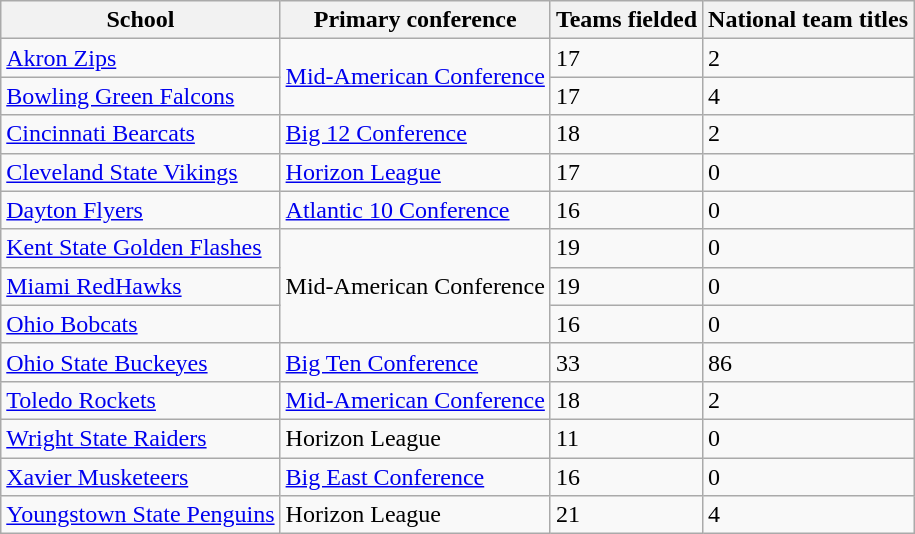<table class="wikitable">
<tr>
<th>School</th>
<th>Primary conference</th>
<th>Teams fielded</th>
<th>National team titles</th>
</tr>
<tr>
<td><a href='#'>Akron Zips</a></td>
<td rowspan="2"><a href='#'>Mid-American Conference</a></td>
<td>17</td>
<td>2</td>
</tr>
<tr>
<td><a href='#'>Bowling Green Falcons</a></td>
<td>17</td>
<td>4</td>
</tr>
<tr>
<td><a href='#'>Cincinnati Bearcats</a></td>
<td><a href='#'>Big 12 Conference</a></td>
<td>18</td>
<td>2</td>
</tr>
<tr>
<td><a href='#'>Cleveland State Vikings</a></td>
<td><a href='#'>Horizon League</a></td>
<td>17</td>
<td>0</td>
</tr>
<tr>
<td><a href='#'>Dayton Flyers</a></td>
<td><a href='#'>Atlantic 10 Conference</a></td>
<td>16</td>
<td>0</td>
</tr>
<tr>
<td><a href='#'>Kent State Golden Flashes</a></td>
<td rowspan="3">Mid-American Conference</td>
<td>19</td>
<td>0</td>
</tr>
<tr>
<td><a href='#'>Miami RedHawks</a></td>
<td>19</td>
<td>0</td>
</tr>
<tr>
<td><a href='#'>Ohio Bobcats</a></td>
<td>16</td>
<td>0</td>
</tr>
<tr>
<td><a href='#'>Ohio State Buckeyes</a></td>
<td><a href='#'>Big Ten Conference</a></td>
<td>33</td>
<td>86</td>
</tr>
<tr>
<td><a href='#'>Toledo Rockets</a></td>
<td><a href='#'>Mid-American Conference</a></td>
<td>18</td>
<td>2</td>
</tr>
<tr>
<td><a href='#'>Wright State Raiders</a></td>
<td>Horizon League</td>
<td>11</td>
<td>0</td>
</tr>
<tr>
<td><a href='#'>Xavier Musketeers</a></td>
<td><a href='#'>Big East Conference</a></td>
<td>16</td>
<td>0</td>
</tr>
<tr>
<td><a href='#'>Youngstown State Penguins</a></td>
<td>Horizon League</td>
<td>21</td>
<td>4</td>
</tr>
</table>
